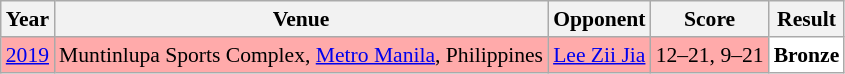<table class="sortable wikitable" style="font-size: 90%;">
<tr>
<th>Year</th>
<th>Venue</th>
<th>Opponent</th>
<th>Score</th>
<th>Result</th>
</tr>
<tr style="background:#FFAAAA">
<td align="center"><a href='#'>2019</a></td>
<td align="left">Muntinlupa Sports Complex, <a href='#'>Metro Manila</a>, Philippines</td>
<td align="left"> <a href='#'>Lee Zii Jia</a></td>
<td align="left">12–21, 9–21</td>
<td style="text-align:left; background:white"> <strong>Bronze</strong></td>
</tr>
</table>
